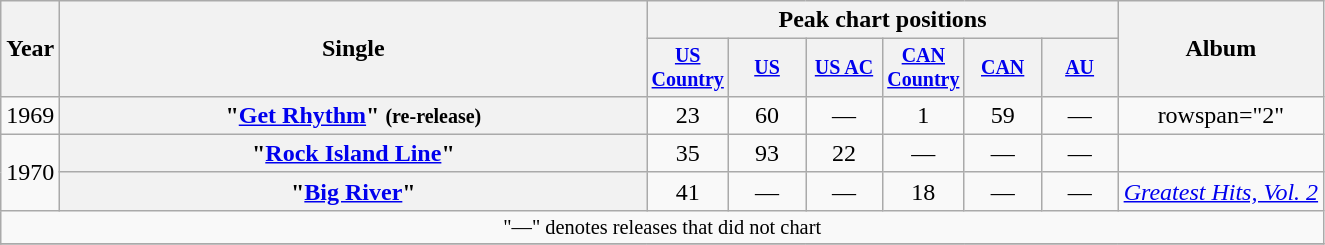<table class="wikitable plainrowheaders" style="text-align:center;">
<tr>
<th rowspan="2">Year</th>
<th rowspan="2" style="width:24em;">Single</th>
<th colspan="6">Peak chart positions</th>
<th rowspan="2">Album</th>
</tr>
<tr style="font-size:smaller;">
<th width="45"><a href='#'>US Country</a><br></th>
<th width="45"><a href='#'>US</a><br></th>
<th width="45"><a href='#'>US AC</a></th>
<th width="45"><a href='#'>CAN Country</a></th>
<th width="45"><a href='#'>CAN</a></th>
<th width="45"><a href='#'>AU</a></th>
</tr>
<tr>
<td>1969</td>
<th scope="row">"<a href='#'>Get Rhythm</a>" <small>(re-release)</small></th>
<td>23</td>
<td>60</td>
<td>—</td>
<td>1</td>
<td>59</td>
<td>—</td>
<td>rowspan="2" </td>
</tr>
<tr>
<td rowspan="2">1970</td>
<th scope="row">"<a href='#'>Rock Island Line</a>"</th>
<td>35</td>
<td>93</td>
<td>22</td>
<td>—</td>
<td>—</td>
<td>—</td>
</tr>
<tr>
<th scope="row">"<a href='#'>Big River</a>"</th>
<td>41</td>
<td>—</td>
<td>—</td>
<td>18</td>
<td>—</td>
<td>—</td>
<td align="left"><em><a href='#'>Greatest Hits, Vol. 2</a></em></td>
</tr>
<tr>
<td colspan="9" style="font-size:85%">"—" denotes releases that did not chart</td>
</tr>
<tr>
</tr>
</table>
